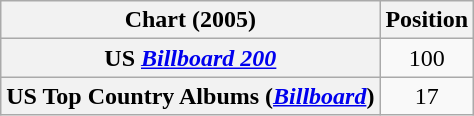<table class="wikitable plainrowheaders" style="text-align:center">
<tr>
<th scope="col">Chart (2005)</th>
<th scope="col">Position</th>
</tr>
<tr>
<th scope="row">US <em><a href='#'>Billboard 200</a></em></th>
<td>100</td>
</tr>
<tr>
<th scope="row">US Top Country Albums (<em><a href='#'>Billboard</a></em>)</th>
<td>17</td>
</tr>
</table>
